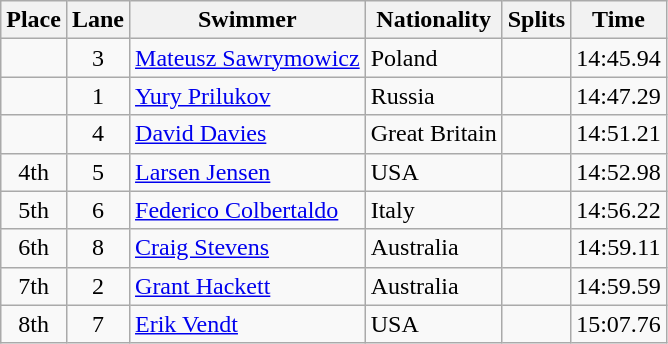<table class="wikitable sortable">
<tr>
<th>Place</th>
<th>Lane</th>
<th>Swimmer</th>
<th>Nationality</th>
<th>Splits</th>
<th>Time</th>
</tr>
<tr>
<td align="center"></td>
<td align="center">3</td>
<td><a href='#'>Mateusz Sawrymowicz</a></td>
<td> Poland</td>
<td></td>
<td align="center">14:45.94</td>
</tr>
<tr>
<td align="center"></td>
<td align="center">1</td>
<td><a href='#'>Yury Prilukov</a></td>
<td> Russia</td>
<td></td>
<td align="center">14:47.29</td>
</tr>
<tr>
<td align="center"></td>
<td align="center">4</td>
<td><a href='#'>David Davies</a></td>
<td> Great Britain</td>
<td></td>
<td align="center">14:51.21</td>
</tr>
<tr>
<td align="center">4th</td>
<td align="center">5</td>
<td><a href='#'>Larsen Jensen</a></td>
<td> USA</td>
<td></td>
<td align="center">14:52.98</td>
</tr>
<tr>
<td align="center">5th</td>
<td align="center">6</td>
<td><a href='#'>Federico Colbertaldo</a></td>
<td> Italy</td>
<td></td>
<td align="center">14:56.22</td>
</tr>
<tr>
<td align="center">6th</td>
<td align="center">8</td>
<td><a href='#'>Craig Stevens</a></td>
<td> Australia</td>
<td></td>
<td align="center">14:59.11</td>
</tr>
<tr>
<td align="center">7th</td>
<td align="center">2</td>
<td><a href='#'>Grant Hackett</a></td>
<td> Australia</td>
<td></td>
<td align="center">14:59.59</td>
</tr>
<tr>
<td align="center">8th</td>
<td align="center">7</td>
<td><a href='#'>Erik Vendt</a></td>
<td> USA</td>
<td></td>
<td align="center">15:07.76</td>
</tr>
</table>
